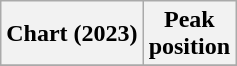<table class="wikitable plainrowheaders">
<tr>
<th>Chart (2023)</th>
<th>Peak<br>position</th>
</tr>
<tr>
</tr>
</table>
